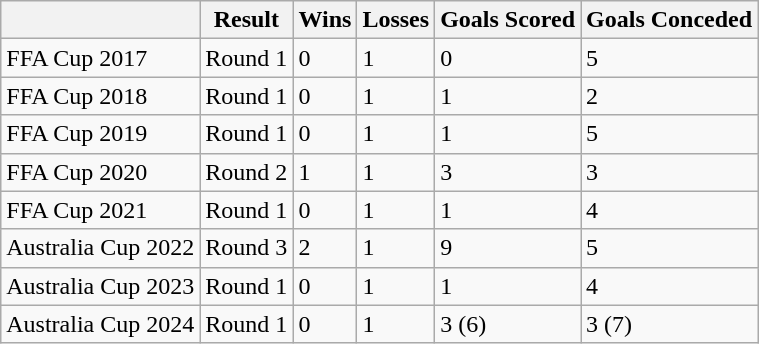<table class="wikitable">
<tr>
<th></th>
<th>Result</th>
<th>Wins</th>
<th>Losses</th>
<th>Goals Scored</th>
<th>Goals Conceded</th>
</tr>
<tr>
<td>FFA Cup 2017</td>
<td>Round 1</td>
<td>0</td>
<td>1</td>
<td>0</td>
<td>5</td>
</tr>
<tr>
<td>FFA Cup 2018</td>
<td>Round 1</td>
<td>0</td>
<td>1</td>
<td>1</td>
<td>2</td>
</tr>
<tr>
<td>FFA Cup 2019</td>
<td>Round 1</td>
<td>0</td>
<td>1</td>
<td>1</td>
<td>5</td>
</tr>
<tr>
<td>FFA Cup 2020</td>
<td>Round 2</td>
<td>1</td>
<td>1</td>
<td>3</td>
<td>3</td>
</tr>
<tr>
<td>FFA Cup 2021</td>
<td>Round 1</td>
<td>0</td>
<td>1</td>
<td>1</td>
<td>4</td>
</tr>
<tr>
<td>Australia Cup 2022</td>
<td>Round 3</td>
<td>2</td>
<td>1</td>
<td>9</td>
<td>5</td>
</tr>
<tr>
<td>Australia Cup 2023</td>
<td>Round 1</td>
<td>0</td>
<td>1</td>
<td>1</td>
<td>4</td>
</tr>
<tr>
<td>Australia Cup 2024</td>
<td>Round 1</td>
<td>0</td>
<td>1</td>
<td>3 (6)</td>
<td>3 (7)</td>
</tr>
</table>
